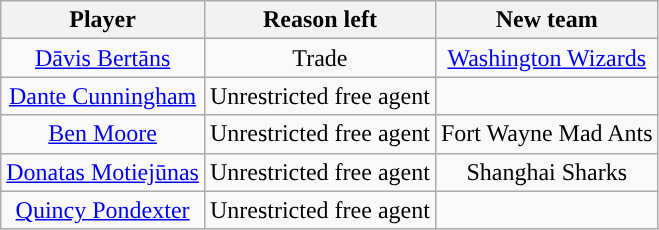<table class="wikitable sortable sortable" style="text-align: center">
<tr>
<th>Player</th>
<th>Reason left</th>
<th>New team</th>
</tr>
<tr style="text-align: center">
<td><a href='#'>Dāvis Bertāns</a></td>
<td>Trade</td>
<td><a href='#'>Washington Wizards</a></td>
</tr>
<tr style="text-align: center">
<td><a href='#'>Dante Cunningham</a></td>
<td>Unrestricted free agent</td>
<td></td>
</tr>
<tr style="text-align: center">
<td><a href='#'>Ben Moore</a></td>
<td>Unrestricted free agent</td>
<td>Fort Wayne Mad Ants</td>
</tr>
<tr style="text-align: center">
<td><a href='#'>Donatas Motiejūnas</a></td>
<td>Unrestricted free agent</td>
<td>Shanghai Sharks</td>
</tr>
<tr style="text-align: center">
<td><a href='#'>Quincy Pondexter</a></td>
<td>Unrestricted free agent</td>
<td></td>
</tr>
</table>
